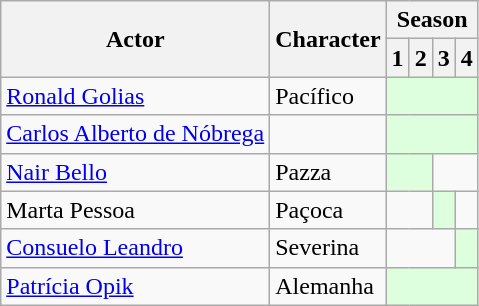<table class="wikitable">
<tr>
<th rowspan="2">Actor</th>
<th rowspan="2">Character</th>
<th colspan="4">Season</th>
</tr>
<tr>
<th>1<br></th>
<th>2<br></th>
<th>3<br></th>
<th>4<br></th>
</tr>
<tr>
<td><a href='#'>Ronald Golias</a></td>
<td>Pacífico</td>
<td colspan="4" style="background: #ddffdd" align="center"></td>
</tr>
<tr>
<td><a href='#'>Carlos Alberto de Nóbrega</a></td>
<td></td>
<td colspan="4" style="background: #ddffdd" align="center"></td>
</tr>
<tr>
<td><a href='#'>Nair Bello</a></td>
<td>Pazza</td>
<td colspan="2" style="background: #ddffdd" align="center"></td>
<td colspan="2"></td>
</tr>
<tr>
<td>Marta Pessoa</td>
<td>Paçoca</td>
<td colspan="2"></td>
<td colspan="1" style="background: #ddffdd" align="center"></td>
<td></td>
</tr>
<tr>
<td><a href='#'>Consuelo Leandro</a></td>
<td>Severina</td>
<td colspan="3"></td>
<td style="background: #ddffdd" align="center"></td>
</tr>
<tr>
<td><a href='#'>Patrícia Opik</a></td>
<td>Alemanha</td>
<td colspan="4" style="background: #ddffdd" align="center"></td>
</tr>
</table>
